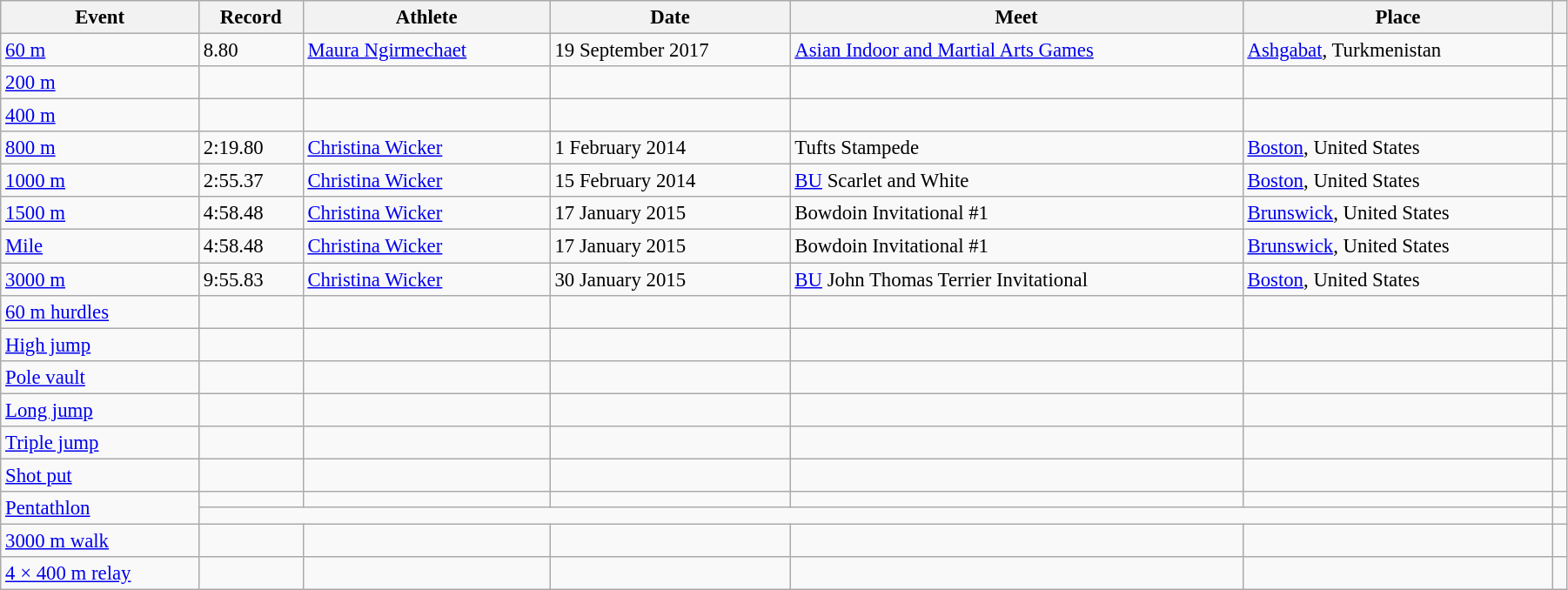<table class="wikitable" style="font-size:95%; width: 95%;">
<tr>
<th>Event</th>
<th>Record</th>
<th>Athlete</th>
<th>Date</th>
<th>Meet</th>
<th>Place</th>
<th></th>
</tr>
<tr>
<td><a href='#'>60 m</a></td>
<td>8.80</td>
<td><a href='#'>Maura Ngirmechaet</a></td>
<td>19 September 2017</td>
<td><a href='#'>Asian Indoor and Martial Arts Games</a></td>
<td><a href='#'>Ashgabat</a>, Turkmenistan</td>
<td></td>
</tr>
<tr>
<td><a href='#'>200 m</a></td>
<td></td>
<td></td>
<td></td>
<td></td>
<td></td>
<td></td>
</tr>
<tr>
<td><a href='#'>400 m</a></td>
<td></td>
<td></td>
<td></td>
<td></td>
<td></td>
<td></td>
</tr>
<tr>
<td><a href='#'>800 m</a></td>
<td>2:19.80</td>
<td><a href='#'>Christina Wicker</a></td>
<td>1 February 2014</td>
<td>Tufts Stampede</td>
<td><a href='#'>Boston</a>, United States</td>
<td></td>
</tr>
<tr>
<td><a href='#'>1000 m</a></td>
<td>2:55.37</td>
<td><a href='#'>Christina Wicker</a></td>
<td>15 February 2014</td>
<td><a href='#'>BU</a> Scarlet and White</td>
<td><a href='#'>Boston</a>, United States</td>
<td></td>
</tr>
<tr>
<td><a href='#'>1500 m</a></td>
<td>4:58.48 </td>
<td><a href='#'>Christina Wicker</a></td>
<td>17 January 2015</td>
<td>Bowdoin Invitational #1</td>
<td><a href='#'>Brunswick</a>, United States</td>
<td></td>
</tr>
<tr>
<td><a href='#'>Mile</a></td>
<td>4:58.48</td>
<td><a href='#'>Christina Wicker</a></td>
<td>17 January 2015</td>
<td>Bowdoin Invitational #1</td>
<td><a href='#'>Brunswick</a>, United States</td>
<td></td>
</tr>
<tr>
<td><a href='#'>3000 m</a></td>
<td>9:55.83</td>
<td><a href='#'>Christina Wicker</a></td>
<td>30 January 2015</td>
<td><a href='#'>BU</a> John Thomas Terrier Invitational</td>
<td><a href='#'>Boston</a>, United States</td>
<td></td>
</tr>
<tr>
<td><a href='#'>60 m hurdles</a></td>
<td></td>
<td></td>
<td></td>
<td></td>
<td></td>
<td></td>
</tr>
<tr>
<td><a href='#'>High jump</a></td>
<td></td>
<td></td>
<td></td>
<td></td>
<td></td>
<td></td>
</tr>
<tr>
<td><a href='#'>Pole vault</a></td>
<td></td>
<td></td>
<td></td>
<td></td>
<td></td>
<td></td>
</tr>
<tr>
<td><a href='#'>Long jump</a></td>
<td></td>
<td></td>
<td></td>
<td></td>
<td></td>
<td></td>
</tr>
<tr>
<td><a href='#'>Triple jump</a></td>
<td></td>
<td></td>
<td></td>
<td></td>
<td></td>
<td></td>
</tr>
<tr>
<td><a href='#'>Shot put</a></td>
<td></td>
<td></td>
<td></td>
<td></td>
<td></td>
<td></td>
</tr>
<tr>
<td rowspan=2><a href='#'>Pentathlon</a></td>
<td></td>
<td></td>
<td></td>
<td></td>
<td></td>
<td></td>
</tr>
<tr>
<td colspan=5></td>
<td></td>
</tr>
<tr>
<td><a href='#'>3000 m walk</a></td>
<td></td>
<td></td>
<td></td>
<td></td>
<td></td>
<td></td>
</tr>
<tr>
<td><a href='#'>4 × 400 m relay</a></td>
<td></td>
<td></td>
<td></td>
<td></td>
<td></td>
<td></td>
</tr>
</table>
